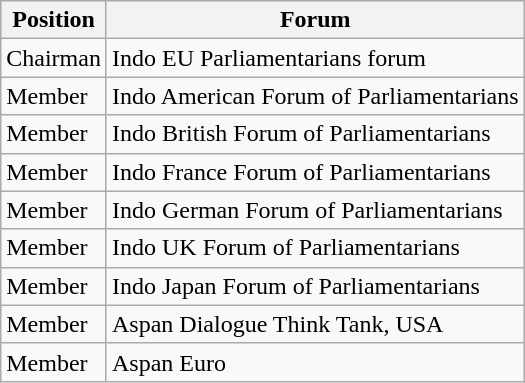<table class="wikitable">
<tr>
<th>Position</th>
<th>Forum</th>
</tr>
<tr>
<td>Chairman</td>
<td>Indo EU Parliamentarians forum</td>
</tr>
<tr>
<td>Member</td>
<td>Indo American Forum of Parliamentarians</td>
</tr>
<tr>
<td>Member</td>
<td>Indo British Forum of Parliamentarians</td>
</tr>
<tr>
<td>Member</td>
<td>Indo France Forum of Parliamentarians</td>
</tr>
<tr>
<td>Member</td>
<td>Indo German Forum of Parliamentarians</td>
</tr>
<tr>
<td>Member</td>
<td>Indo UK Forum of Parliamentarians</td>
</tr>
<tr>
<td>Member</td>
<td>Indo Japan Forum of Parliamentarians</td>
</tr>
<tr>
<td>Member</td>
<td>Aspan Dialogue Think Tank, USA</td>
</tr>
<tr>
<td>Member</td>
<td>Aspan Euro</td>
</tr>
</table>
